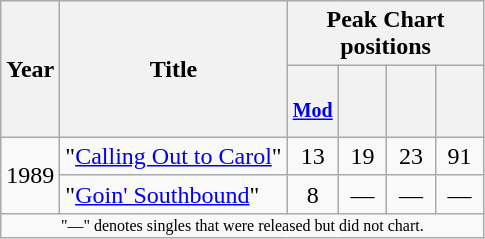<table class="wikitable"  style="margin:0em 1em 1em 0pt;text-align:center">
<tr>
<th rowspan="2">Year</th>
<th rowspan="2" align="center">Title</th>
<th colspan="4">Peak Chart positions</th>
</tr>
<tr>
<th width=25px><br><sup><a href='#'>Mod</a></sup> </th>
<th width=25px> </th>
<th width=25px> </th>
<th width=25px> </th>
</tr>
<tr>
<td rowspan="2">1989</td>
<td align="left">"<a href='#'>Calling Out to Carol</a>"</td>
<td>13</td>
<td>19</td>
<td>23</td>
<td>91</td>
</tr>
<tr>
<td align="left">"<a href='#'>Goin' Southbound</a>"</td>
<td>8</td>
<td>—</td>
<td>—</td>
<td>—</td>
</tr>
<tr>
<td colspan=13 style=font-size:8pt;>"—" denotes singles that were released but did not chart.</td>
</tr>
</table>
